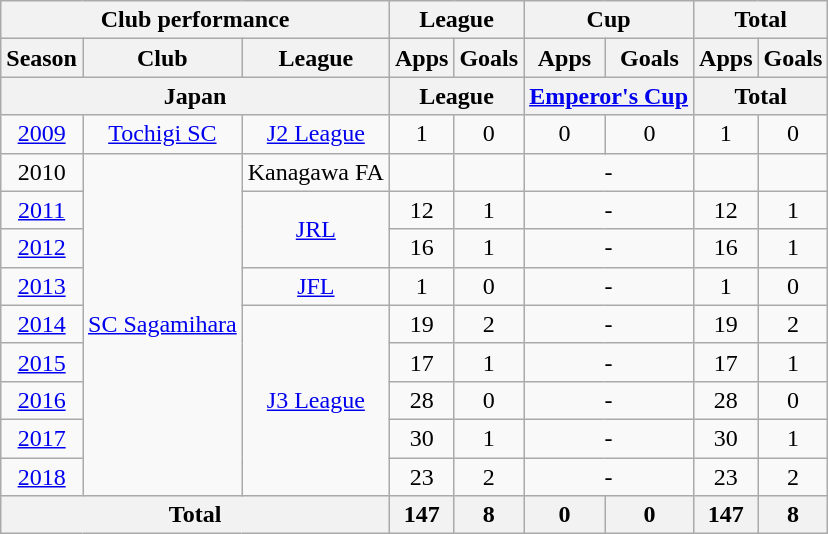<table class="wikitable" style="text-align:center;">
<tr>
<th colspan=3>Club performance</th>
<th colspan=2>League</th>
<th colspan=2>Cup</th>
<th colspan=2>Total</th>
</tr>
<tr>
<th>Season</th>
<th>Club</th>
<th>League</th>
<th>Apps</th>
<th>Goals</th>
<th>Apps</th>
<th>Goals</th>
<th>Apps</th>
<th>Goals</th>
</tr>
<tr>
<th colspan=3>Japan</th>
<th colspan=2>League</th>
<th colspan=2><a href='#'>Emperor's Cup</a></th>
<th colspan=2>Total</th>
</tr>
<tr>
<td><a href='#'>2009</a></td>
<td><a href='#'>Tochigi SC</a></td>
<td><a href='#'>J2 League</a></td>
<td>1</td>
<td>0</td>
<td>0</td>
<td>0</td>
<td>1</td>
<td>0</td>
</tr>
<tr>
<td>2010</td>
<td rowspan="9"><a href='#'>SC Sagamihara</a></td>
<td>Kanagawa FA</td>
<td></td>
<td></td>
<td colspan="2">-</td>
<td></td>
<td></td>
</tr>
<tr>
<td><a href='#'>2011</a></td>
<td rowspan="2"><a href='#'>JRL</a></td>
<td>12</td>
<td>1</td>
<td colspan="2">-</td>
<td>12</td>
<td>1</td>
</tr>
<tr>
<td><a href='#'>2012</a></td>
<td>16</td>
<td>1</td>
<td colspan="2">-</td>
<td>16</td>
<td>1</td>
</tr>
<tr>
<td><a href='#'>2013</a></td>
<td><a href='#'>JFL</a></td>
<td>1</td>
<td>0</td>
<td colspan="2">-</td>
<td>1</td>
<td>0</td>
</tr>
<tr>
<td><a href='#'>2014</a></td>
<td rowspan="5"><a href='#'>J3 League</a></td>
<td>19</td>
<td>2</td>
<td colspan="2">-</td>
<td>19</td>
<td>2</td>
</tr>
<tr>
<td><a href='#'>2015</a></td>
<td>17</td>
<td>1</td>
<td colspan="2">-</td>
<td>17</td>
<td>1</td>
</tr>
<tr>
<td><a href='#'>2016</a></td>
<td>28</td>
<td>0</td>
<td colspan="2">-</td>
<td>28</td>
<td>0</td>
</tr>
<tr>
<td><a href='#'>2017</a></td>
<td>30</td>
<td>1</td>
<td colspan="2">-</td>
<td>30</td>
<td>1</td>
</tr>
<tr>
<td><a href='#'>2018</a></td>
<td>23</td>
<td>2</td>
<td colspan="2">-</td>
<td>23</td>
<td>2</td>
</tr>
<tr>
<th colspan=3>Total</th>
<th>147</th>
<th>8</th>
<th>0</th>
<th>0</th>
<th>147</th>
<th>8</th>
</tr>
</table>
